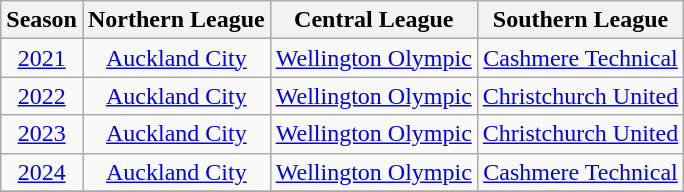<table class="wikitable" style="text-align: center;">
<tr>
<th>Season</th>
<th>Northern League</th>
<th>Central League</th>
<th>Southern League</th>
</tr>
<tr>
<td><a href='#'>2021</a></td>
<td align=center><a href='#'>Auckland City</a></td>
<td align=center><a href='#'>Wellington Olympic</a></td>
<td align=center><a href='#'>Cashmere Technical</a></td>
</tr>
<tr>
<td><a href='#'>2022</a></td>
<td align=center><a href='#'>Auckland City</a></td>
<td align=center><a href='#'>Wellington Olympic</a></td>
<td align=center><a href='#'>Christchurch United</a></td>
</tr>
<tr>
<td><a href='#'>2023</a></td>
<td align=center><a href='#'>Auckland City</a></td>
<td align=center><a href='#'>Wellington Olympic</a></td>
<td align=center><a href='#'>Christchurch United</a></td>
</tr>
<tr>
<td><a href='#'>2024</a></td>
<td align=center><a href='#'>Auckland City</a></td>
<td align=center><a href='#'>Wellington Olympic</a></td>
<td align=center><a href='#'>Cashmere Technical</a></td>
</tr>
<tr>
</tr>
</table>
